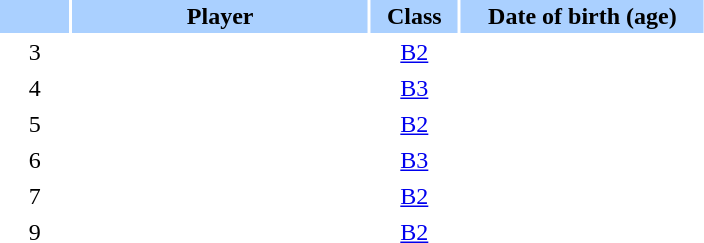<table class="sortable" border="0" cellspacing="2" cellpadding="2">
<tr style="background-color:#AAD0FF">
<th width=8%></th>
<th width=34%>Player</th>
<th width=10%>Class</th>
<th width=28%>Date of birth (age)</th>
</tr>
<tr>
<td style="text-align: center;">3</td>
<td></td>
<td style="text-align: center;"><a href='#'>B2</a></td>
<td style="text-align: center;"></td>
</tr>
<tr>
<td style="text-align: center;">4</td>
<td></td>
<td style="text-align: center;"><a href='#'>B3</a></td>
<td style="text-align: center;"></td>
</tr>
<tr>
<td style="text-align: center;">5</td>
<td></td>
<td style="text-align: center;"><a href='#'>B2</a></td>
<td style="text-align: center;"></td>
</tr>
<tr>
<td style="text-align: center;">6</td>
<td></td>
<td style="text-align: center;"><a href='#'>B3</a></td>
<td style="text-align: center;"></td>
</tr>
<tr>
<td style="text-align: center;">7</td>
<td></td>
<td style="text-align: center;"><a href='#'>B2</a></td>
<td style="text-align: center;"></td>
</tr>
<tr>
<td style="text-align: center;">9</td>
<td></td>
<td style="text-align: center;"><a href='#'>B2</a></td>
<td style="text-align: center;"></td>
</tr>
</table>
